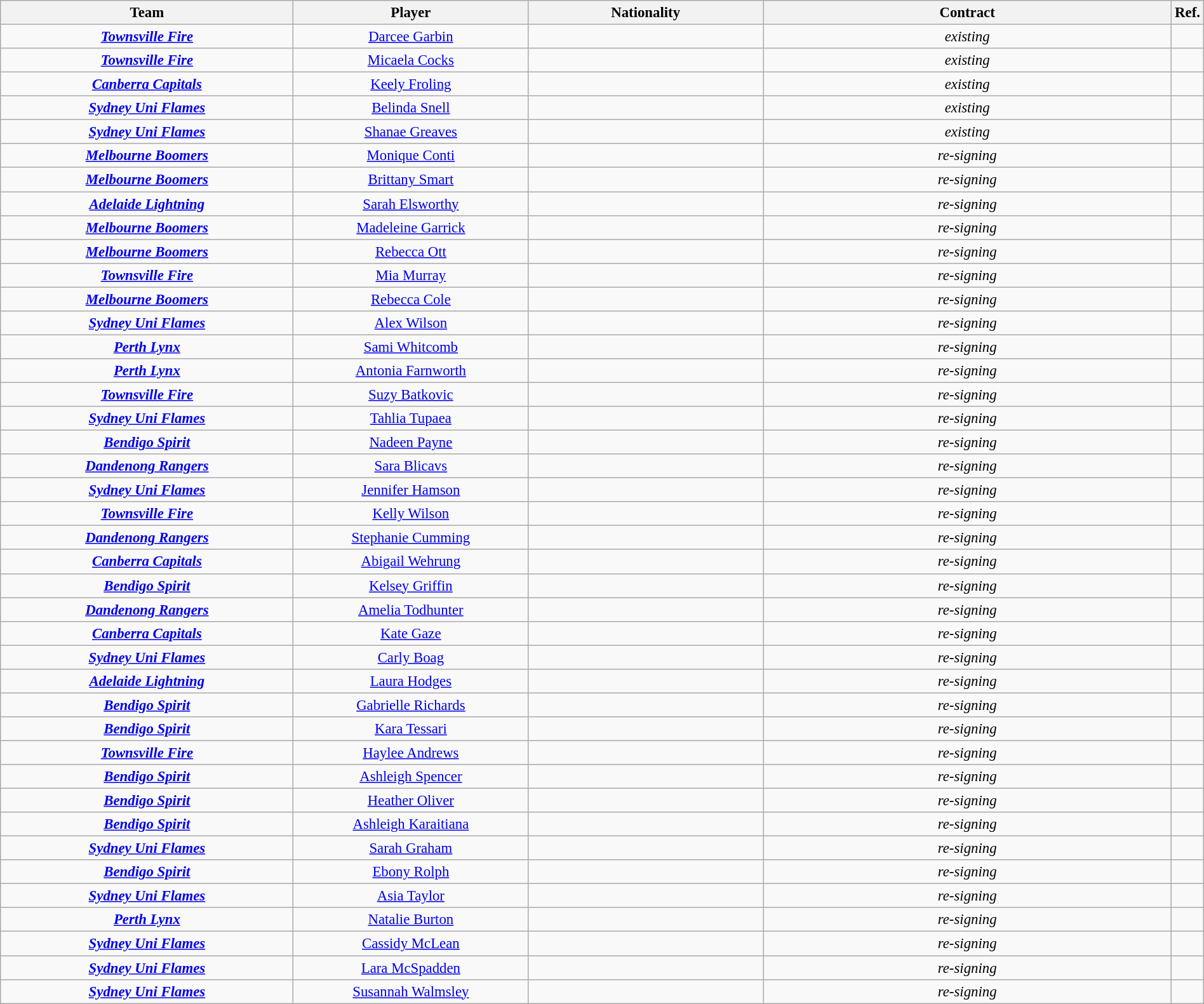<table class="wikitable sortable" style="width: 100%;text-align:center;font-size:95%">
<tr>
<th width=25%>Team</th>
<th width=20%>Player</th>
<th width=20%>Nationality</th>
<th width=35%>Contract</th>
<th width=5%>Ref.</th>
</tr>
<tr>
<td><strong><em><a href='#'>Townsville Fire</a></em></strong></td>
<td><a href='#'>Darcee Garbin</a></td>
<td></td>
<td><em>existing</em></td>
<td></td>
</tr>
<tr>
<td><strong><em><a href='#'>Townsville Fire</a></em></strong></td>
<td><a href='#'>Micaela Cocks</a></td>
<td></td>
<td><em>existing</em></td>
<td></td>
</tr>
<tr>
<td><strong><em><a href='#'>Canberra Capitals</a></em></strong></td>
<td><a href='#'>Keely Froling</a></td>
<td></td>
<td><em>existing</em></td>
<td></td>
</tr>
<tr>
<td><strong><em><a href='#'>Sydney Uni Flames</a></em></strong></td>
<td><a href='#'>Belinda Snell</a></td>
<td></td>
<td><em>existing</em></td>
<td></td>
</tr>
<tr>
<td><strong><em><a href='#'>Sydney Uni Flames</a></em></strong></td>
<td><a href='#'>Shanae Greaves</a></td>
<td></td>
<td><em>existing</em></td>
<td></td>
</tr>
<tr>
<td><strong><em><a href='#'>Melbourne Boomers</a></em></strong></td>
<td><a href='#'>Monique Conti</a></td>
<td></td>
<td><em>re-signing</em></td>
<td></td>
</tr>
<tr>
<td><strong><em><a href='#'>Melbourne Boomers</a></em></strong></td>
<td><a href='#'>Brittany Smart</a></td>
<td></td>
<td><em>re-signing</em></td>
<td></td>
</tr>
<tr>
<td><strong><em><a href='#'>Adelaide Lightning</a></em></strong></td>
<td><a href='#'>Sarah Elsworthy</a></td>
<td></td>
<td><em>re-signing</em></td>
<td></td>
</tr>
<tr>
<td><strong><em><a href='#'>Melbourne Boomers</a></em></strong></td>
<td><a href='#'>Madeleine Garrick</a></td>
<td></td>
<td><em>re-signing</em></td>
<td></td>
</tr>
<tr>
<td><strong><em><a href='#'>Melbourne Boomers</a></em></strong></td>
<td><a href='#'>Rebecca Ott</a></td>
<td></td>
<td><em>re-signing</em></td>
<td></td>
</tr>
<tr>
<td><strong><em><a href='#'>Townsville Fire</a></em></strong></td>
<td><a href='#'>Mia Murray</a></td>
<td></td>
<td><em>re-signing</em></td>
<td></td>
</tr>
<tr>
<td><strong><em><a href='#'>Melbourne Boomers</a></em></strong></td>
<td><a href='#'>Rebecca Cole</a></td>
<td></td>
<td><em>re-signing</em></td>
<td></td>
</tr>
<tr>
<td><strong><em><a href='#'>Sydney Uni Flames</a></em></strong></td>
<td><a href='#'>Alex Wilson</a></td>
<td></td>
<td><em>re-signing</em></td>
<td></td>
</tr>
<tr>
<td><strong><em><a href='#'>Perth Lynx</a></em></strong></td>
<td><a href='#'>Sami Whitcomb</a></td>
<td></td>
<td><em>re-signing</em></td>
<td></td>
</tr>
<tr>
<td><strong><em><a href='#'>Perth Lynx</a></em></strong></td>
<td><a href='#'>Antonia Farnworth</a></td>
<td></td>
<td><em>re-signing</em></td>
<td></td>
</tr>
<tr>
<td><strong><em><a href='#'>Townsville Fire</a></em></strong></td>
<td><a href='#'>Suzy Batkovic</a></td>
<td></td>
<td><em>re-signing</em></td>
<td></td>
</tr>
<tr>
<td><strong><em><a href='#'>Sydney Uni Flames</a></em></strong></td>
<td><a href='#'>Tahlia Tupaea</a></td>
<td></td>
<td><em>re-signing</em></td>
<td></td>
</tr>
<tr>
<td><strong><em><a href='#'>Bendigo Spirit</a></em></strong></td>
<td><a href='#'>Nadeen Payne</a></td>
<td></td>
<td><em>re-signing</em></td>
<td></td>
</tr>
<tr>
<td><strong><em><a href='#'>Dandenong Rangers</a></em></strong></td>
<td><a href='#'>Sara Blicavs</a></td>
<td></td>
<td><em>re-signing</em></td>
<td></td>
</tr>
<tr>
<td><strong><em><a href='#'>Sydney Uni Flames</a></em></strong></td>
<td><a href='#'>Jennifer Hamson</a></td>
<td></td>
<td><em>re-signing</em></td>
<td></td>
</tr>
<tr>
<td><strong><em><a href='#'>Townsville Fire</a></em></strong></td>
<td><a href='#'>Kelly Wilson</a></td>
<td></td>
<td><em>re-signing</em></td>
<td></td>
</tr>
<tr>
<td><strong><em><a href='#'>Dandenong Rangers</a></em></strong></td>
<td><a href='#'>Stephanie Cumming</a></td>
<td></td>
<td><em>re-signing</em></td>
<td></td>
</tr>
<tr>
<td><strong><em><a href='#'>Canberra Capitals</a></em></strong></td>
<td><a href='#'>Abigail Wehrung</a></td>
<td></td>
<td><em>re-signing</em></td>
<td></td>
</tr>
<tr>
<td><strong><em><a href='#'>Bendigo Spirit</a></em></strong></td>
<td><a href='#'>Kelsey Griffin</a></td>
<td></td>
<td><em>re-signing</em></td>
<td></td>
</tr>
<tr>
<td><strong><em><a href='#'>Dandenong Rangers</a></em></strong></td>
<td><a href='#'>Amelia Todhunter</a></td>
<td></td>
<td><em>re-signing</em></td>
<td></td>
</tr>
<tr>
<td><strong><em><a href='#'>Canberra Capitals</a></em></strong></td>
<td><a href='#'>Kate Gaze</a></td>
<td></td>
<td><em>re-signing</em></td>
<td></td>
</tr>
<tr>
<td><strong><em><a href='#'>Sydney Uni Flames</a></em></strong></td>
<td><a href='#'>Carly Boag</a></td>
<td></td>
<td><em>re-signing</em></td>
<td></td>
</tr>
<tr>
<td><strong><em><a href='#'>Adelaide Lightning</a></em></strong></td>
<td><a href='#'>Laura Hodges</a></td>
<td></td>
<td><em>re-signing</em></td>
<td></td>
</tr>
<tr>
<td><strong><em><a href='#'>Bendigo Spirit</a></em></strong></td>
<td><a href='#'>Gabrielle Richards</a></td>
<td></td>
<td><em>re-signing</em></td>
<td></td>
</tr>
<tr>
<td><strong><em><a href='#'>Bendigo Spirit</a></em></strong></td>
<td><a href='#'>Kara Tessari</a></td>
<td></td>
<td><em>re-signing</em></td>
<td></td>
</tr>
<tr>
<td><strong><em><a href='#'>Townsville Fire</a></em></strong></td>
<td><a href='#'>Haylee Andrews</a></td>
<td></td>
<td><em>re-signing</em></td>
<td></td>
</tr>
<tr>
<td><strong><em><a href='#'>Bendigo Spirit</a></em></strong></td>
<td><a href='#'>Ashleigh Spencer</a></td>
<td></td>
<td><em>re-signing</em></td>
<td></td>
</tr>
<tr>
<td><strong><em><a href='#'>Bendigo Spirit</a></em></strong></td>
<td><a href='#'>Heather Oliver</a></td>
<td></td>
<td><em>re-signing</em></td>
<td></td>
</tr>
<tr>
<td><strong><em><a href='#'>Bendigo Spirit</a></em></strong></td>
<td><a href='#'>Ashleigh Karaitiana</a></td>
<td></td>
<td><em>re-signing</em></td>
<td></td>
</tr>
<tr>
<td><strong><em><a href='#'>Sydney Uni Flames</a></em></strong></td>
<td><a href='#'>Sarah Graham</a></td>
<td></td>
<td><em>re-signing</em></td>
<td></td>
</tr>
<tr>
<td><strong><em><a href='#'>Bendigo Spirit</a></em></strong></td>
<td><a href='#'>Ebony Rolph</a></td>
<td></td>
<td><em>re-signing</em></td>
<td></td>
</tr>
<tr>
<td><strong><em><a href='#'>Sydney Uni Flames</a></em></strong></td>
<td><a href='#'>Asia Taylor</a></td>
<td></td>
<td><em>re-signing</em></td>
<td></td>
</tr>
<tr>
<td><strong><em><a href='#'>Perth Lynx</a></em></strong></td>
<td><a href='#'>Natalie Burton</a></td>
<td></td>
<td><em>re-signing</em></td>
<td></td>
</tr>
<tr>
<td><strong><em><a href='#'>Sydney Uni Flames</a></em></strong></td>
<td><a href='#'>Cassidy McLean</a></td>
<td></td>
<td><em>re-signing</em></td>
<td></td>
</tr>
<tr>
<td><strong><em><a href='#'>Sydney Uni Flames</a></em></strong></td>
<td><a href='#'>Lara McSpadden</a></td>
<td></td>
<td><em>re-signing</em></td>
<td></td>
</tr>
<tr>
<td><strong><em><a href='#'>Sydney Uni Flames</a></em></strong></td>
<td><a href='#'>Susannah Walmsley</a></td>
<td></td>
<td><em>re-signing</em></td>
<td></td>
</tr>
</table>
